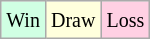<table class="wikitable">
<tr>
<td style="background:#d0ffe3;"><small>Win</small></td>
<td style="background:#ffd;"><small>Draw</small></td>
<td style="background:#ffd0e3;"><small>Loss</small></td>
</tr>
</table>
